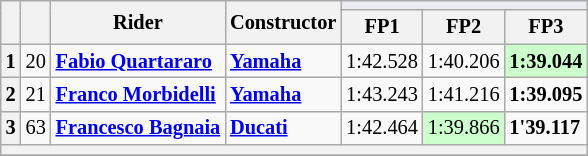<table class="wikitable sortable" style="font-size: 85%;">
<tr>
<th rowspan="2"></th>
<th rowspan="2"></th>
<th rowspan="2">Rider</th>
<th rowspan="2">Constructor</th>
<th colspan="3" style="background:#eaecf0; text-align:center;"></th>
</tr>
<tr>
<th scope="col" data-sort-type=text>FP1</th>
<th scope="col" data-sort-type=text>FP2</th>
<th scope="col" data-sort-type=text>FP3</th>
</tr>
<tr>
<th scope="row">1</th>
<td align="center">20</td>
<td data-sort-value="qua"> <strong><a href='#'>Fabio Quartararo</a></strong></td>
<td><strong><a href='#'>Yamaha</a></strong></td>
<td>1:42.528</td>
<td>1:40.206</td>
<td style="background:#ccffcc;"><strong>1:39.044</strong></td>
</tr>
<tr>
<th scope="row">2</th>
<td align="center">21</td>
<td data-sort-value="mor"> <strong><a href='#'>Franco Morbidelli</a></strong></td>
<td><strong><a href='#'>Yamaha</a></strong></td>
<td>1:43.243</td>
<td>1:41.216</td>
<td><strong>1:39.095</strong></td>
</tr>
<tr>
<th scope="row">3</th>
<td align="center">63</td>
<td data-sort-value="bag"> <strong><a href='#'>Francesco Bagnaia</a></strong></td>
<td><strong><a href='#'>Ducati</a></strong></td>
<td>1:42.464</td>
<td style="background:#ccffcc;">1:39.866</td>
<td><strong>1'39.117</strong></td>
</tr>
<tr>
<th colspan=9></th>
</tr>
<tr>
</tr>
</table>
